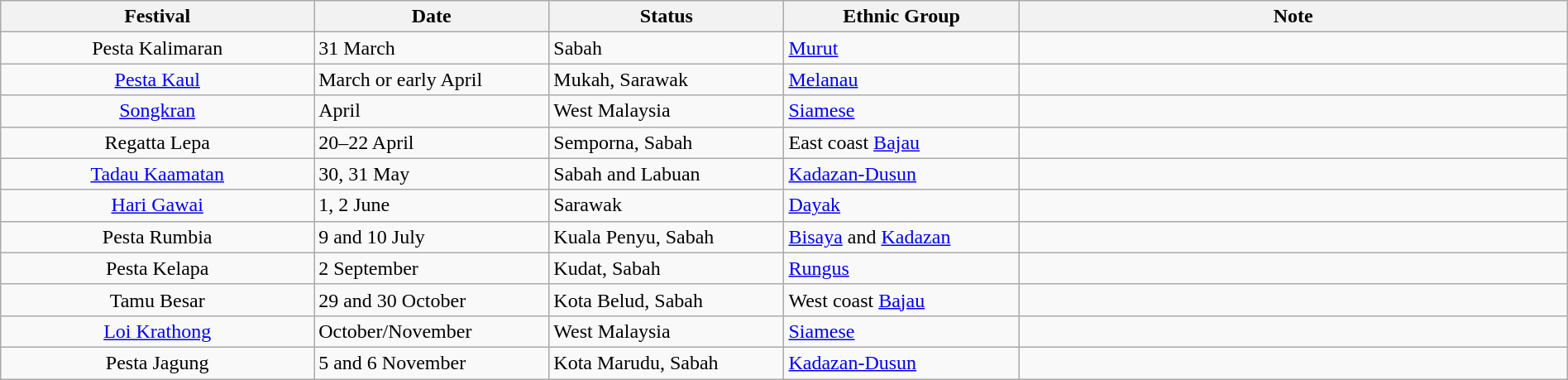<table class="wikitable" width="100%">
<tr>
<th width="20%">Festival</th>
<th width="15%">Date</th>
<th width="15%">Status</th>
<th width="15%">Ethnic Group</th>
<th width="35%">Note</th>
</tr>
<tr>
<td style="text-align:center;">Pesta Kalimaran</td>
<td>31 March</td>
<td>Sabah</td>
<td><a href='#'>Murut</a></td>
<td></td>
</tr>
<tr>
<td style="text-align:center;"><a href='#'>Pesta Kaul</a></td>
<td>March or early April</td>
<td>Mukah, Sarawak</td>
<td><a href='#'>Melanau</a></td>
<td></td>
</tr>
<tr>
<td style="text-align:center;"><a href='#'>Songkran</a></td>
<td>April</td>
<td>West Malaysia</td>
<td><a href='#'>Siamese</a></td>
<td></td>
</tr>
<tr>
<td style="text-align:center;">Regatta Lepa</td>
<td>20–22 April</td>
<td>Semporna, Sabah</td>
<td>East coast <a href='#'>Bajau</a></td>
<td></td>
</tr>
<tr>
<td style="text-align:center;"><a href='#'>Tadau Kaamatan</a></td>
<td>30, 31 May</td>
<td>Sabah and Labuan</td>
<td><a href='#'>Kadazan-Dusun</a></td>
<td></td>
</tr>
<tr>
<td style="text-align:center;"><a href='#'>Hari Gawai</a></td>
<td>1, 2 June</td>
<td>Sarawak</td>
<td><a href='#'>Dayak</a></td>
<td></td>
</tr>
<tr>
<td style="text-align:center;">Pesta Rumbia</td>
<td>9 and 10 July</td>
<td>Kuala Penyu, Sabah</td>
<td><a href='#'>Bisaya</a> and <a href='#'>Kadazan</a></td>
<td></td>
</tr>
<tr>
<td style="text-align:center;">Pesta Kelapa</td>
<td>2 September</td>
<td>Kudat, Sabah</td>
<td><a href='#'>Rungus</a></td>
<td></td>
</tr>
<tr>
<td style="text-align:center;">Tamu Besar</td>
<td>29 and 30 October</td>
<td>Kota Belud, Sabah</td>
<td>West coast <a href='#'>Bajau</a></td>
<td></td>
</tr>
<tr>
<td style="text-align:center;"><a href='#'>Loi Krathong</a></td>
<td>October/November</td>
<td>West Malaysia</td>
<td><a href='#'>Siamese</a></td>
<td></td>
</tr>
<tr>
<td style="text-align:center;">Pesta Jagung</td>
<td>5 and 6 November</td>
<td>Kota Marudu, Sabah</td>
<td><a href='#'>Kadazan-Dusun</a></td>
<td></td>
</tr>
</table>
